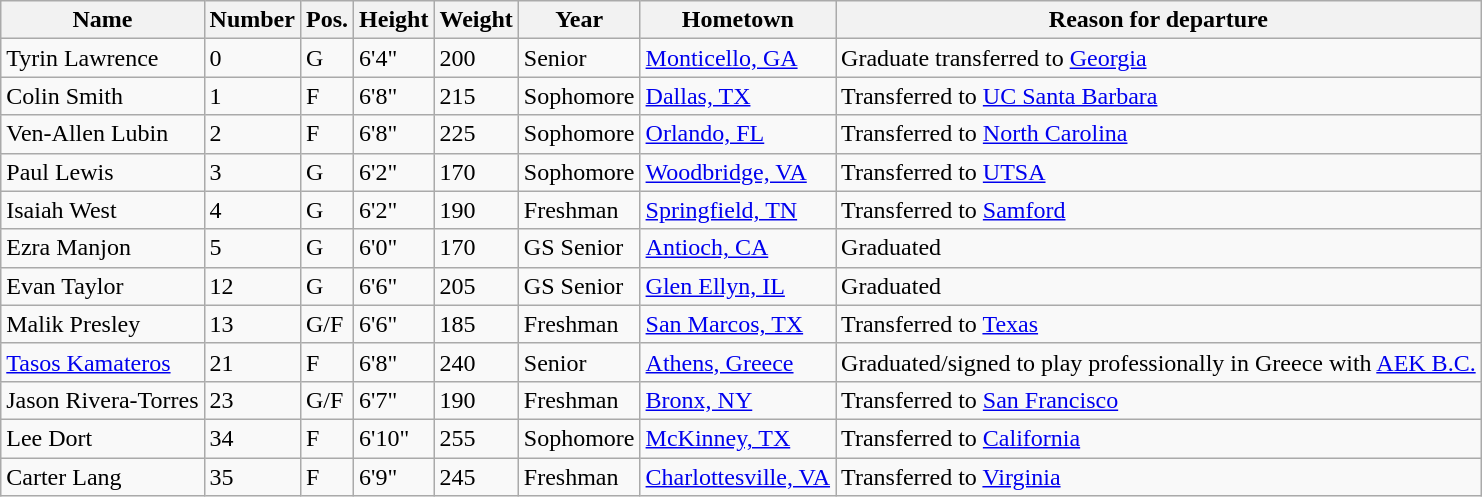<table class="wikitable sortable" border="1">
<tr>
<th>Name</th>
<th>Number</th>
<th>Pos.</th>
<th>Height</th>
<th>Weight</th>
<th>Year</th>
<th>Hometown</th>
<th class="unsortable">Reason for departure</th>
</tr>
<tr>
<td>Tyrin Lawrence</td>
<td>0</td>
<td>G</td>
<td>6'4"</td>
<td>200</td>
<td>Senior</td>
<td><a href='#'>Monticello, GA</a></td>
<td>Graduate transferred to <a href='#'>Georgia</a></td>
</tr>
<tr>
<td>Colin Smith</td>
<td>1</td>
<td>F</td>
<td>6'8"</td>
<td>215</td>
<td>Sophomore</td>
<td><a href='#'>Dallas, TX</a></td>
<td>Transferred to <a href='#'>UC Santa Barbara</a></td>
</tr>
<tr>
<td>Ven-Allen Lubin</td>
<td>2</td>
<td>F</td>
<td>6'8"</td>
<td>225</td>
<td>Sophomore</td>
<td><a href='#'>Orlando, FL</a></td>
<td>Transferred to <a href='#'>North Carolina</a></td>
</tr>
<tr>
<td>Paul Lewis</td>
<td>3</td>
<td>G</td>
<td>6'2"</td>
<td>170</td>
<td>Sophomore</td>
<td><a href='#'>Woodbridge, VA</a></td>
<td>Transferred to <a href='#'>UTSA</a></td>
</tr>
<tr>
<td>Isaiah West</td>
<td>4</td>
<td>G</td>
<td>6'2"</td>
<td>190</td>
<td>Freshman</td>
<td><a href='#'>Springfield, TN</a></td>
<td>Transferred to <a href='#'>Samford</a></td>
</tr>
<tr>
<td>Ezra Manjon</td>
<td>5</td>
<td>G</td>
<td>6'0"</td>
<td>170</td>
<td>GS Senior</td>
<td><a href='#'>Antioch, CA</a></td>
<td>Graduated</td>
</tr>
<tr>
<td>Evan Taylor</td>
<td>12</td>
<td>G</td>
<td>6'6"</td>
<td>205</td>
<td>GS Senior</td>
<td><a href='#'>Glen Ellyn, IL</a></td>
<td>Graduated</td>
</tr>
<tr>
<td>Malik Presley</td>
<td>13</td>
<td>G/F</td>
<td>6'6"</td>
<td>185</td>
<td>Freshman</td>
<td><a href='#'>San Marcos, TX</a></td>
<td>Transferred to <a href='#'>Texas</a></td>
</tr>
<tr>
<td><a href='#'>Tasos Kamateros</a></td>
<td>21</td>
<td>F</td>
<td>6'8"</td>
<td>240</td>
<td>Senior</td>
<td><a href='#'>Athens, Greece</a></td>
<td>Graduated/signed to play professionally in Greece with <a href='#'>AEK B.C.</a></td>
</tr>
<tr>
<td>Jason Rivera-Torres</td>
<td>23</td>
<td>G/F</td>
<td>6'7"</td>
<td>190</td>
<td>Freshman</td>
<td><a href='#'>Bronx, NY</a></td>
<td>Transferred to <a href='#'>San Francisco</a></td>
</tr>
<tr>
<td>Lee Dort</td>
<td>34</td>
<td>F</td>
<td>6'10"</td>
<td>255</td>
<td>Sophomore</td>
<td><a href='#'>McKinney, TX</a></td>
<td>Transferred to <a href='#'>California</a></td>
</tr>
<tr>
<td>Carter Lang</td>
<td>35</td>
<td>F</td>
<td>6'9"</td>
<td>245</td>
<td>Freshman</td>
<td><a href='#'>Charlottesville, VA</a></td>
<td>Transferred to <a href='#'>Virginia</a></td>
</tr>
</table>
